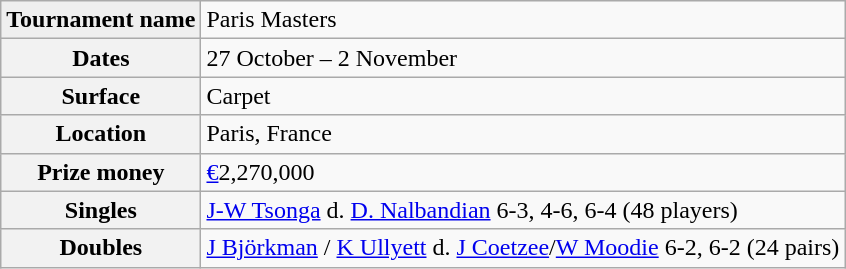<table class="wikitable">
<tr>
<td bgcolor="#EFEFEF"><strong>Tournament name</strong></td>
<td>Paris Masters</td>
</tr>
<tr>
<th>Dates</th>
<td>27 October – 2 November</td>
</tr>
<tr>
<th>Surface</th>
<td>Carpet</td>
</tr>
<tr>
<th>Location</th>
<td>Paris, France</td>
</tr>
<tr>
<th>Prize money</th>
<td><a href='#'>€</a>2,270,000</td>
</tr>
<tr>
<th>Singles</th>
<td><a href='#'>J-W Tsonga</a> d. <a href='#'>D. Nalbandian</a> 6-3, 4-6, 6-4 (48 players)</td>
</tr>
<tr>
<th>Doubles</th>
<td><a href='#'>J Björkman</a> / <a href='#'>K Ullyett</a> d. <a href='#'>J Coetzee</a>/<a href='#'>W Moodie</a> 6-2, 6-2 (24 pairs)</td>
</tr>
</table>
